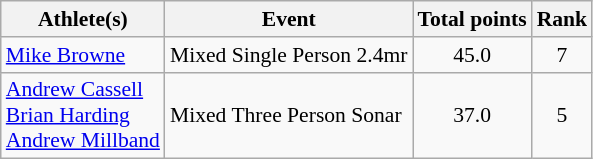<table class=wikitable style="font-size:90%">
<tr>
<th>Athlete(s)</th>
<th>Event</th>
<th>Total points</th>
<th>Rank</th>
</tr>
<tr>
<td><a href='#'>Mike Browne</a></td>
<td>Mixed Single Person 2.4mr</td>
<td align="center">45.0</td>
<td align="center">7</td>
</tr>
<tr>
<td><a href='#'>Andrew Cassell</a><br><a href='#'>Brian Harding</a><br><a href='#'>Andrew Millband</a></td>
<td>Mixed Three Person Sonar</td>
<td align="center">37.0</td>
<td align="center">5</td>
</tr>
</table>
